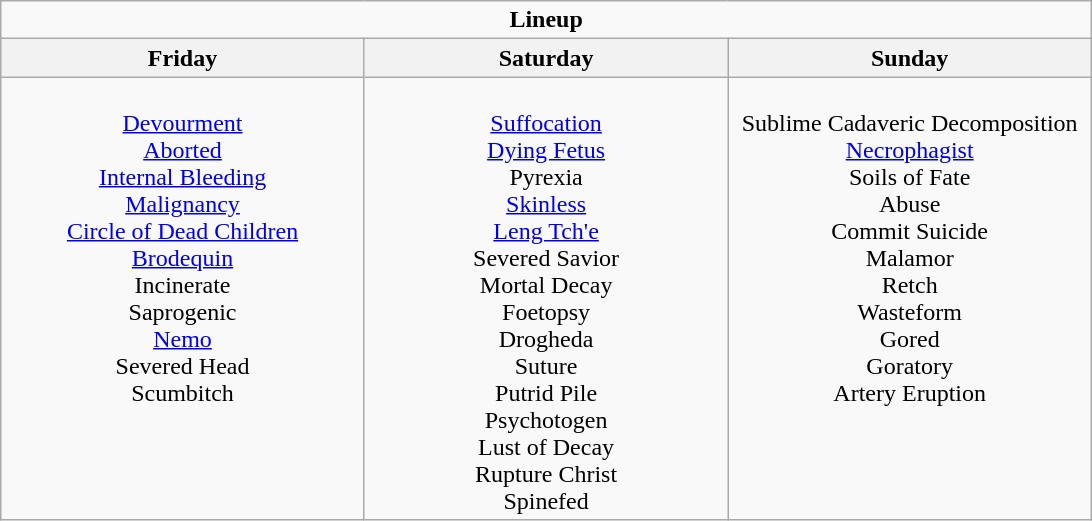<table class="wikitable">
<tr>
<td colspan="3" align="center"><strong>Lineup</strong></td>
</tr>
<tr>
<th>Friday</th>
<th>Saturday</th>
<th>Sunday</th>
</tr>
<tr>
<td valign="top" align="center" width=235><br><a href='#'>Devourment</a><br>
<a href='#'>Aborted</a><br>
<a href='#'>Internal Bleeding</a><br>
<a href='#'>Malignancy</a><br>
<a href='#'>Circle of Dead Children</a><br>
<a href='#'>Brodequin</a><br>
Incinerate<br>
Saprogenic<br>
<a href='#'>Nemo</a><br>
Severed Head<br>
Scumbitch</td>
<td valign="top" align="center" width=235><br><a href='#'>Suffocation</a><br>
<a href='#'>Dying Fetus</a><br>
Pyrexia<br>
<a href='#'>Skinless</a><br>
<a href='#'>Leng Tch'e</a><br>
Severed Savior<br>
Mortal Decay<br>
Foetopsy<br>
Drogheda<br>
Suture<br>
Putrid Pile<br>
Psychotogen<br>
Lust of Decay<br>
Rupture Christ<br>
Spinefed</td>
<td valign="top" align="center" width=235><br>Sublime Cadaveric Decomposition<br>
<a href='#'>Necrophagist</a><br>
Soils of Fate<br>
Abuse<br>
Commit Suicide<br>
Malamor<br>
Retch<br>
Wasteform<br>
Gored<br>
Goratory<br>
Artery Eruption</td>
</tr>
</table>
